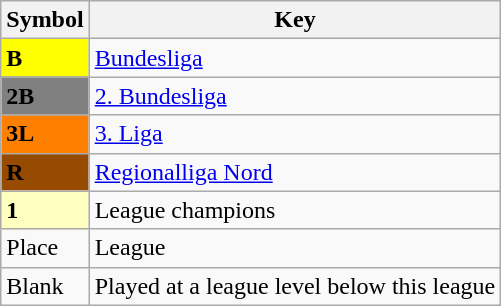<table class="wikitable" align="center">
<tr>
<th>Symbol</th>
<th>Key</th>
</tr>
<tr>
<td style="background:#FFFF00"><strong>B</strong></td>
<td><a href='#'>Bundesliga</a></td>
</tr>
<tr>
<td style="background:#808080"><strong>2B</strong></td>
<td><a href='#'>2. Bundesliga</a></td>
</tr>
<tr>
<td style="background:#FF7F00"><strong>3L</strong></td>
<td><a href='#'>3. Liga</a></td>
</tr>
<tr>
<td style="background:#964B00"><strong>R</strong></td>
<td><a href='#'>Regionalliga Nord</a></td>
</tr>
<tr>
<td style="background:#ffffbf"><strong>1</strong></td>
<td>League champions</td>
</tr>
<tr>
<td>Place</td>
<td>League</td>
</tr>
<tr>
<td>Blank</td>
<td>Played at a league level below this league</td>
</tr>
</table>
